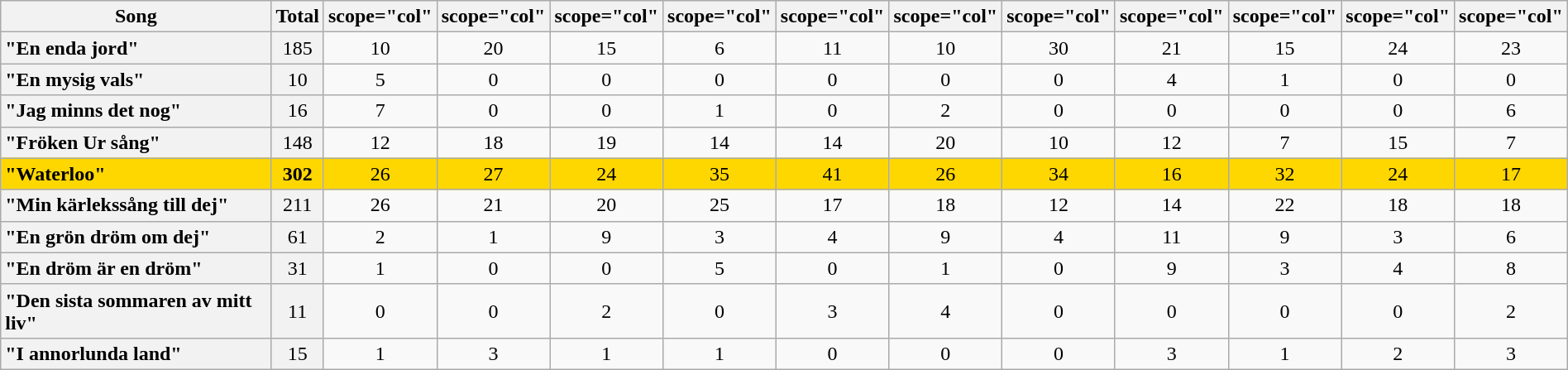<table class="wikitable plainrowheaders" style="margin: 1em auto 1em auto; text-align:center;">
<tr>
<th scope="col">Song</th>
<th scope="col">Total</th>
<th>scope="col" </th>
<th>scope="col" </th>
<th>scope="col" </th>
<th>scope="col" </th>
<th>scope="col" </th>
<th>scope="col" </th>
<th>scope="col" </th>
<th>scope="col" </th>
<th>scope="col" </th>
<th>scope="col" </th>
<th>scope="col" </th>
</tr>
<tr --->
<th scope="row" style="text-align:left; background:#f2f2f2;">"En enda jord"</th>
<td style="background:#f2f2f2;">185</td>
<td>10</td>
<td>20</td>
<td>15</td>
<td>6</td>
<td>11</td>
<td>10</td>
<td>30</td>
<td>21</td>
<td>15</td>
<td>24</td>
<td>23</td>
</tr>
<tr --->
<th scope="row" style="text-align:left; background:#f2f2f2;">"En mysig vals"</th>
<td style="background:#f2f2f2;">10</td>
<td>5</td>
<td>0</td>
<td>0</td>
<td>0</td>
<td>0</td>
<td>0</td>
<td>0</td>
<td>4</td>
<td>1</td>
<td>0</td>
<td>0</td>
</tr>
<tr --->
<th scope="row" style="text-align:left; background:#f2f2f2;">"Jag minns det nog"</th>
<td style="background:#f2f2f2;">16</td>
<td>7</td>
<td>0</td>
<td>0</td>
<td>1</td>
<td>0</td>
<td>2</td>
<td>0</td>
<td>0</td>
<td>0</td>
<td>0</td>
<td>6</td>
</tr>
<tr --->
<th scope="row" style="text-align:left; background:#f2f2f2;">"Fröken Ur sång"</th>
<td style="background:#f2f2f2;">148</td>
<td>12</td>
<td>18</td>
<td>19</td>
<td>14</td>
<td>14</td>
<td>20</td>
<td>10</td>
<td>12</td>
<td>7</td>
<td>15</td>
<td>7</td>
</tr>
<tr style="background:gold;">
<th scope="row" style="text-align:left; font-weight:bold; background:gold;">"Waterloo"</th>
<td style="font-weight:bold;">302</td>
<td>26</td>
<td>27</td>
<td>24</td>
<td>35</td>
<td>41</td>
<td>26</td>
<td>34</td>
<td>16</td>
<td>32</td>
<td>24</td>
<td>17</td>
</tr>
<tr --->
<th scope="row" style="text-align:left; background:#f2f2f2;">"Min kärlekssång till dej"</th>
<td style="background:#f2f2f2;">211</td>
<td>26</td>
<td>21</td>
<td>20</td>
<td>25</td>
<td>17</td>
<td>18</td>
<td>12</td>
<td>14</td>
<td>22</td>
<td>18</td>
<td>18</td>
</tr>
<tr --->
<th scope="row" style="text-align:left; background:#f2f2f2;">"En grön dröm om dej"</th>
<td style="background:#f2f2f2;">61</td>
<td>2</td>
<td>1</td>
<td>9</td>
<td>3</td>
<td>4</td>
<td>9</td>
<td>4</td>
<td>11</td>
<td>9</td>
<td>3</td>
<td>6</td>
</tr>
<tr --->
<th scope="row" style="text-align:left; background:#f2f2f2;">"En dröm är en dröm"</th>
<td style="background:#f2f2f2;">31</td>
<td>1</td>
<td>0</td>
<td>0</td>
<td>5</td>
<td>0</td>
<td>1</td>
<td>0</td>
<td>9</td>
<td>3</td>
<td>4</td>
<td>8</td>
</tr>
<tr --->
<th scope="row" style="text-align:left; background:#f2f2f2;">"Den sista sommaren av mitt liv"</th>
<td style="background:#f2f2f2;">11</td>
<td>0</td>
<td>0</td>
<td>2</td>
<td>0</td>
<td>3</td>
<td>4</td>
<td>0</td>
<td>0</td>
<td>0</td>
<td>0</td>
<td>2</td>
</tr>
<tr --->
<th scope="row" style="text-align:left; background:#f2f2f2;">"I annorlunda land"</th>
<td style="background:#f2f2f2;">15</td>
<td>1</td>
<td>3</td>
<td>1</td>
<td>1</td>
<td>0</td>
<td>0</td>
<td>0</td>
<td>3</td>
<td>1</td>
<td>2</td>
<td>3</td>
</tr>
</table>
